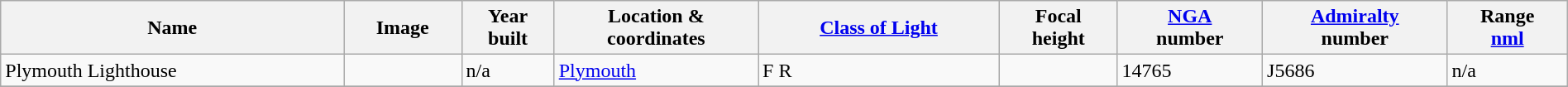<table class="wikitable" style="width:100%">
<tr>
<th>Name</th>
<th>Image</th>
<th>Year<br>built</th>
<th>Location &<br> coordinates</th>
<th><a href='#'>Class of Light</a><br></th>
<th>Focal<br>height<br></th>
<th><a href='#'>NGA</a><br>number<br></th>
<th><a href='#'>Admiralty</a><br>number<br></th>
<th>Range<br><a href='#'>nml</a><br></th>
</tr>
<tr>
<td>Plymouth Lighthouse</td>
<td></td>
<td>n/a</td>
<td><a href='#'>Plymouth</a><br></td>
<td>F R</td>
<td></td>
<td>14765</td>
<td>J5686</td>
<td>n/a</td>
</tr>
<tr>
</tr>
</table>
